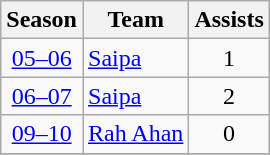<table class="wikitable" style="text-align: center;">
<tr>
<th>Season</th>
<th>Team</th>
<th>Assists</th>
</tr>
<tr>
<td><a href='#'>05–06</a></td>
<td align="left"><a href='#'>Saipa</a></td>
<td>1</td>
</tr>
<tr>
<td><a href='#'>06–07</a></td>
<td align="left"><a href='#'>Saipa</a></td>
<td>2</td>
</tr>
<tr>
<td><a href='#'>09–10</a></td>
<td align="left"><a href='#'>Rah Ahan</a></td>
<td>0</td>
</tr>
<tr>
</tr>
</table>
